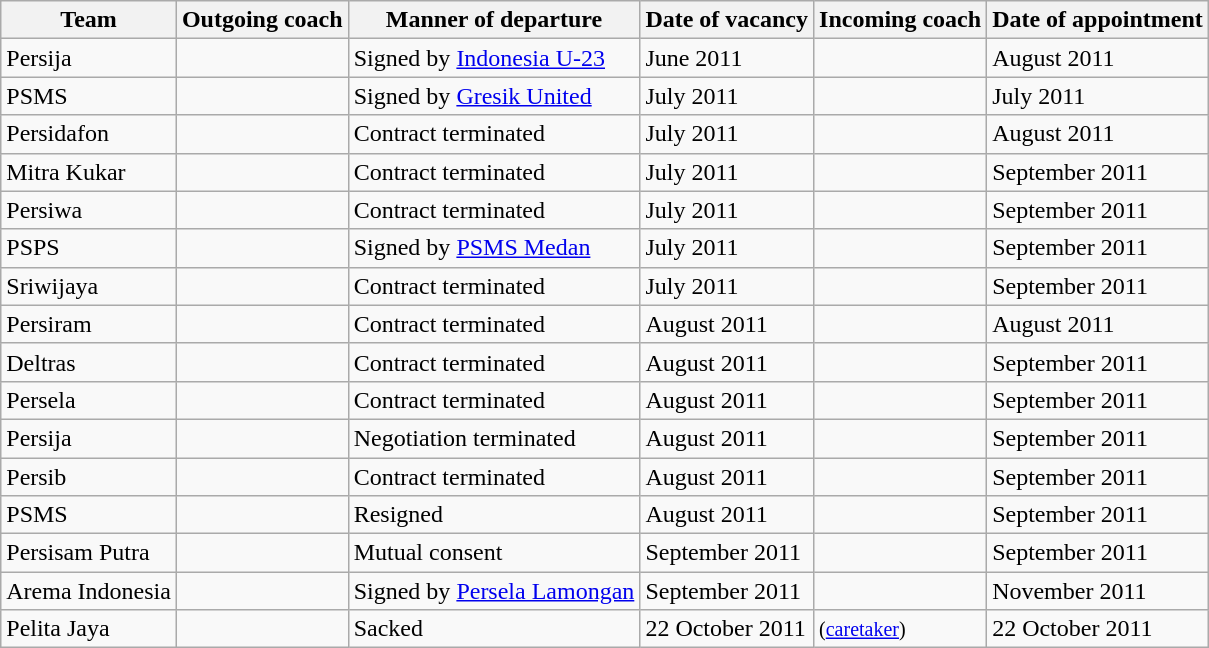<table class="wikitable">
<tr>
<th>Team</th>
<th>Outgoing coach</th>
<th>Manner of departure</th>
<th>Date of vacancy</th>
<th>Incoming coach</th>
<th>Date of appointment</th>
</tr>
<tr>
<td>Persija</td>
<td> </td>
<td>Signed by <a href='#'>Indonesia U-23</a></td>
<td>June 2011</td>
<td> </td>
<td>August 2011</td>
</tr>
<tr>
<td>PSMS</td>
<td> </td>
<td>Signed by <a href='#'>Gresik United</a></td>
<td>July 2011</td>
<td> </td>
<td>July 2011</td>
</tr>
<tr>
<td>Persidafon</td>
<td> </td>
<td>Contract terminated</td>
<td>July 2011</td>
<td> </td>
<td>August 2011</td>
</tr>
<tr>
<td>Mitra Kukar</td>
<td> </td>
<td>Contract terminated</td>
<td>July 2011</td>
<td> </td>
<td>September 2011</td>
</tr>
<tr>
<td>Persiwa</td>
<td> </td>
<td>Contract terminated</td>
<td>July 2011</td>
<td> </td>
<td>September 2011</td>
</tr>
<tr>
<td>PSPS</td>
<td> </td>
<td>Signed by <a href='#'>PSMS Medan</a></td>
<td>July 2011</td>
<td> </td>
<td>September 2011</td>
</tr>
<tr>
<td>Sriwijaya</td>
<td> </td>
<td>Contract terminated</td>
<td>July 2011</td>
<td> </td>
<td>September 2011</td>
</tr>
<tr>
<td>Persiram</td>
<td> </td>
<td>Contract terminated</td>
<td>August 2011</td>
<td> </td>
<td>August 2011</td>
</tr>
<tr>
<td>Deltras</td>
<td> </td>
<td>Contract terminated</td>
<td>August 2011</td>
<td> </td>
<td>September 2011</td>
</tr>
<tr>
<td>Persela</td>
<td> </td>
<td>Contract terminated</td>
<td>August 2011</td>
<td> </td>
<td>September 2011</td>
</tr>
<tr>
<td>Persija</td>
<td> </td>
<td>Negotiation terminated</td>
<td>August 2011</td>
<td> </td>
<td>September 2011</td>
</tr>
<tr>
<td>Persib</td>
<td> </td>
<td>Contract terminated</td>
<td>August 2011</td>
<td> </td>
<td>September 2011</td>
</tr>
<tr>
<td>PSMS</td>
<td> </td>
<td>Resigned</td>
<td>August 2011</td>
<td> </td>
<td>September 2011</td>
</tr>
<tr>
<td>Persisam Putra</td>
<td> </td>
<td>Mutual consent</td>
<td>September 2011</td>
<td> </td>
<td>September 2011</td>
</tr>
<tr>
<td>Arema Indonesia</td>
<td> </td>
<td>Signed by <a href='#'>Persela Lamongan</a></td>
<td>September 2011</td>
<td> </td>
<td>November 2011</td>
</tr>
<tr>
<td>Pelita Jaya</td>
<td> </td>
<td>Sacked</td>
<td>22 October 2011</td>
<td>  <small>(<a href='#'>caretaker</a>)</small></td>
<td>22 October 2011</td>
</tr>
</table>
